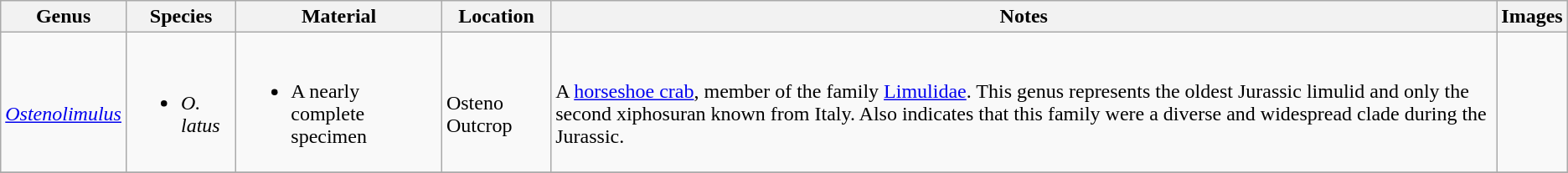<table class="wikitable" align="center">
<tr>
<th>Genus</th>
<th>Species</th>
<th>Material</th>
<th>Location</th>
<th>Notes</th>
<th>Images</th>
</tr>
<tr>
<td><br><em><a href='#'>Ostenolimulus</a></em></td>
<td><br><ul><li><em>O. latus</em></li></ul></td>
<td><br><ul><li>A nearly complete specimen</li></ul></td>
<td><br>Osteno Outcrop</td>
<td><br>A <a href='#'>horseshoe crab</a>, member of the family <a href='#'>Limulidae</a>. This genus represents the oldest Jurassic limulid and only the second xiphosuran known from Italy. Also indicates that this family were a diverse and widespread clade during the Jurassic.</td>
<td></td>
</tr>
<tr>
</tr>
</table>
